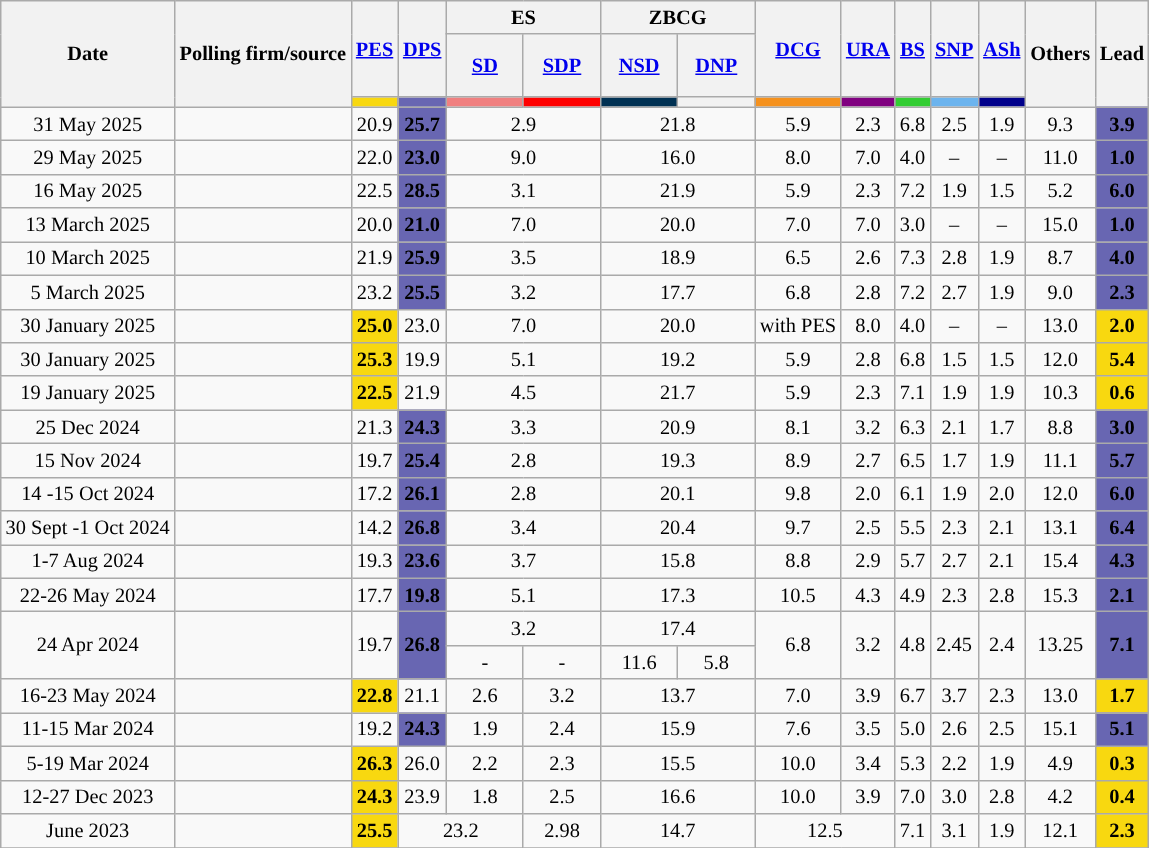<table class="wikitable sortable" style="text-align:center; font-size:85%; line-height:16px;">
<tr>
<th rowspan="3">Date</th>
<th rowspan="3">Polling firm/source</th>
<th rowspan="2"><a href='#'>PES</a></th>
<th rowspan="2"><a href='#'>DPS</a></th>
<th colspan="2">ES</th>
<th colspan="2">ZBCG</th>
<th rowspan="2"><a href='#'>DCG</a></th>
<th rowspan="2"><a href='#'>URA</a></th>
<th rowspan="2"><a href='#'>BS</a></th>
<th rowspan="2"><a href='#'>SNP</a></th>
<th rowspan="2"><a href='#'>ASh</a></th>
<th rowspan="3">Others</th>
<th rowspan="3">Lead</th>
</tr>
<tr style="height:42px; background-color:#FFFFFF;">
<th style="width:45px;"><a href='#'>SD</a></th>
<th style="width:45px;"><a href='#'>SDP</a></th>
<th style="width:45px;"><a href='#'>NSD</a></th>
<th style="width:45px;"><a href='#'>DNP</a></th>
</tr>
<tr>
<th style="background:#F8D810;"></th>
<th style="background:#6866b2;"></th>
<th style="background:#f08080;"></th>
<th style="background:#FF0000;"></th>
<th style="background:#003153;"></th>
<th style="background:"></th>
<th style="background:#F5911D;"></th>
<th style="background:#800080;"></th>
<th style="background:#32CD32;"></th>
<th style="background:#6CB4EE;"></th>
<th style="background:#00008B;"></th>
</tr>
<tr>
<td>31 May 2025</td>
<td></td>
<td>20.9</td>
<td style="background: #6866b2;"><strong>25.7</strong></td>
<td colspan="2">2.9</td>
<td colspan="2">21.8</td>
<td>5.9</td>
<td>2.3</td>
<td>6.8</td>
<td>2.5</td>
<td>1.9</td>
<td>9.3</td>
<th style="background:#6866b2">3.9</th>
</tr>
<tr>
<td>29 May 2025</td>
<td></td>
<td>22.0</td>
<td style="background: #6866b2;"><strong>23.0</strong></td>
<td colspan="2">9.0</td>
<td colspan="2">16.0</td>
<td>8.0</td>
<td>7.0</td>
<td>4.0</td>
<td>–</td>
<td>–</td>
<td>11.0</td>
<th style="background:#6866b2">1.0</th>
</tr>
<tr>
<td>16 May 2025</td>
<td></td>
<td>22.5</td>
<td style="background: #6866b2;"><strong>28.5</strong></td>
<td colspan="2">3.1</td>
<td colspan="2">21.9</td>
<td>5.9</td>
<td>2.3</td>
<td>7.2</td>
<td>1.9</td>
<td>1.5</td>
<td>5.2</td>
<th style="background:#6866b2">6.0</th>
</tr>
<tr>
<td>13 March 2025</td>
<td></td>
<td>20.0</td>
<td style="background: #6866b2;"><strong>21.0</strong></td>
<td colspan="2">7.0</td>
<td colspan="2">20.0</td>
<td>7.0</td>
<td>7.0</td>
<td>3.0</td>
<td>–</td>
<td>–</td>
<td>15.0</td>
<th style="background:#6866b2">1.0</th>
</tr>
<tr>
<td>10 March 2025</td>
<td></td>
<td>21.9</td>
<td style="background: #6866b2;"><strong>25.9</strong></td>
<td colspan="2">3.5</td>
<td colspan="2">18.9</td>
<td>6.5</td>
<td>2.6</td>
<td>7.3</td>
<td>2.8</td>
<td>1.9</td>
<td>8.7</td>
<th style="background:#6866b2">4.0</th>
</tr>
<tr>
<td>5 March 2025</td>
<td></td>
<td>23.2</td>
<td style="background: #6866b2;"><strong>25.5</strong></td>
<td colspan="2">3.2</td>
<td colspan="2">17.7</td>
<td>6.8</td>
<td>2.8</td>
<td>7.2</td>
<td>2.7</td>
<td>1.9</td>
<td>9.0</td>
<th style="background:#6866b2">2.3</th>
</tr>
<tr>
<td>30 January 2025</td>
<td></td>
<td style="background:#F8D810;"><strong>25.0</strong></td>
<td>23.0</td>
<td colspan="2">7.0</td>
<td colspan="2">20.0</td>
<td>with PES</td>
<td>8.0</td>
<td>4.0</td>
<td>–</td>
<td>–</td>
<td>13.0</td>
<th style="background:#F8D810">2.0</th>
</tr>
<tr>
<td>30 January 2025</td>
<td></td>
<td style="background:#F8D810;"><strong>25.3</strong></td>
<td>19.9</td>
<td colspan="2">5.1</td>
<td colspan="2">19.2</td>
<td>5.9</td>
<td>2.8</td>
<td>6.8</td>
<td>1.5</td>
<td>1.5</td>
<td>12.0</td>
<th style="background:#F8D810">5.4</th>
</tr>
<tr>
<td>19 January 2025</td>
<td></td>
<td style="background:#F8D810;"><strong>22.5</strong></td>
<td>21.9</td>
<td colspan="2">4.5</td>
<td colspan="2">21.7</td>
<td>5.9</td>
<td>2.3</td>
<td>7.1</td>
<td>1.9</td>
<td>1.9</td>
<td>10.3</td>
<th style="background:#F8D810">0.6</th>
</tr>
<tr>
<td>25 Dec 2024</td>
<td></td>
<td>21.3</td>
<td style="background: #6866b2;"><strong>24.3</strong></td>
<td colspan="2">3.3</td>
<td colspan="2">20.9</td>
<td>8.1</td>
<td>3.2</td>
<td>6.3</td>
<td>2.1</td>
<td>1.7</td>
<td>8.8</td>
<th style="background: #6866b2">3.0</th>
</tr>
<tr>
<td>15 Nov 2024</td>
<td></td>
<td>19.7</td>
<td style="background: #6866b2;"><strong>25.4</strong></td>
<td colspan="2">2.8</td>
<td colspan="2">19.3</td>
<td>8.9</td>
<td>2.7</td>
<td>6.5</td>
<td>1.7</td>
<td>1.9</td>
<td>11.1</td>
<th style="background: #6866b2">5.7</th>
</tr>
<tr>
<td>14 -15 Oct 2024</td>
<td></td>
<td>17.2</td>
<td style="background: #6866b2;"><strong>26.1</strong></td>
<td colspan="2">2.8</td>
<td colspan="2">20.1</td>
<td>9.8</td>
<td>2.0</td>
<td>6.1</td>
<td>1.9</td>
<td>2.0</td>
<td>12.0</td>
<th style="background: #6866b2">6.0</th>
</tr>
<tr>
<td>30 Sept -1 Oct 2024</td>
<td></td>
<td>14.2</td>
<td style="background: #6866b2;"><strong>26.8</strong></td>
<td colspan="2">3.4</td>
<td colspan="2">20.4</td>
<td>9.7</td>
<td>2.5</td>
<td>5.5</td>
<td>2.3</td>
<td>2.1</td>
<td>13.1</td>
<th style="background: #6866b2">6.4</th>
</tr>
<tr>
<td>1-7 Aug 2024</td>
<td></td>
<td>19.3</td>
<td style="background: #6866b2;"><strong>23.6</strong></td>
<td colspan="2">3.7</td>
<td colspan="2">15.8</td>
<td>8.8</td>
<td>2.9</td>
<td>5.7</td>
<td>2.7</td>
<td>2.1</td>
<td>15.4</td>
<th style="background: #6866b2">4.3</th>
</tr>
<tr>
<td>22-26 May 2024</td>
<td></td>
<td>17.7</td>
<td style="background: #6866b2;"><strong>19.8</strong></td>
<td colspan="2">5.1</td>
<td colspan="2">17.3</td>
<td>10.5</td>
<td>4.3</td>
<td>4.9</td>
<td>2.3</td>
<td>2.8</td>
<td>15.3</td>
<th style="background: #6866b2;">2.1</th>
</tr>
<tr>
<td rowspan="2">24 Apr 2024</td>
<td rowspan="2"></td>
<td rowspan="2">19.7</td>
<td rowspan="2" style="background: #6866b2;"><strong>26.8</strong></td>
<td colspan="2">3.2</td>
<td colspan="2">17.4</td>
<td rowspan="2">6.8</td>
<td rowspan="2">3.2</td>
<td rowspan="2">4.8</td>
<td rowspan="2">2.45</td>
<td rowspan="2">2.4</td>
<td rowspan="2">13.25</td>
<th rowspan="2" style="background: #6866b2;">7.1</th>
</tr>
<tr>
<td>-</td>
<td>-</td>
<td>11.6</td>
<td>5.8</td>
</tr>
<tr>
<td>16-23 May 2024</td>
<td></td>
<td style="background:#F8D810;"><strong>22.8</strong></td>
<td>21.1</td>
<td>2.6</td>
<td>3.2</td>
<td colspan="2">13.7</td>
<td>7.0</td>
<td>3.9</td>
<td>6.7</td>
<td>3.7</td>
<td>2.3</td>
<td>13.0</td>
<th style="background:#F8D810">1.7</th>
</tr>
<tr>
<td>11-15 Mar 2024</td>
<td></td>
<td>19.2</td>
<td style="background: #6866b2;"><strong>24.3</strong></td>
<td>1.9</td>
<td>2.4</td>
<td colspan="2">15.9</td>
<td>7.6</td>
<td>3.5</td>
<td>5.0</td>
<td>2.6</td>
<td>2.5</td>
<td>15.1</td>
<th style="background: #6866b2;">5.1</th>
</tr>
<tr>
<td>5-19 Mar 2024</td>
<td></td>
<td style="background:#F8D810;"><strong>26.3</strong></td>
<td>26.0</td>
<td>2.2</td>
<td>2.3</td>
<td colspan="2">15.5</td>
<td>10.0</td>
<td>3.4</td>
<td>5.3</td>
<td>2.2</td>
<td>1.9</td>
<td>4.9</td>
<th style="background:#F8D810">0.3</th>
</tr>
<tr>
<td>12-27 Dec 2023</td>
<td></td>
<td style="background:#F8D810;"><strong>24.3</strong></td>
<td>23.9</td>
<td>1.8</td>
<td>2.5</td>
<td colspan="2">16.6</td>
<td>10.0</td>
<td>3.9</td>
<td>7.0</td>
<td>3.0</td>
<td>2.8</td>
<td>4.2</td>
<th style="background:#F8D810">0.4</th>
</tr>
<tr>
<td>June 2023</td>
<td></td>
<td style="background:#F8D810;"><strong>25.5</strong></td>
<td colspan="2">23.2</td>
<td>2.98</td>
<td colspan="2">14.7</td>
<td colspan="2">12.5</td>
<td>7.1</td>
<td>3.1</td>
<td>1.9</td>
<td>12.1</td>
<th style="background:#F8D810">2.3</th>
</tr>
<tr style="background:#EFEFEF; font-weight:bold;">
</tr>
</table>
